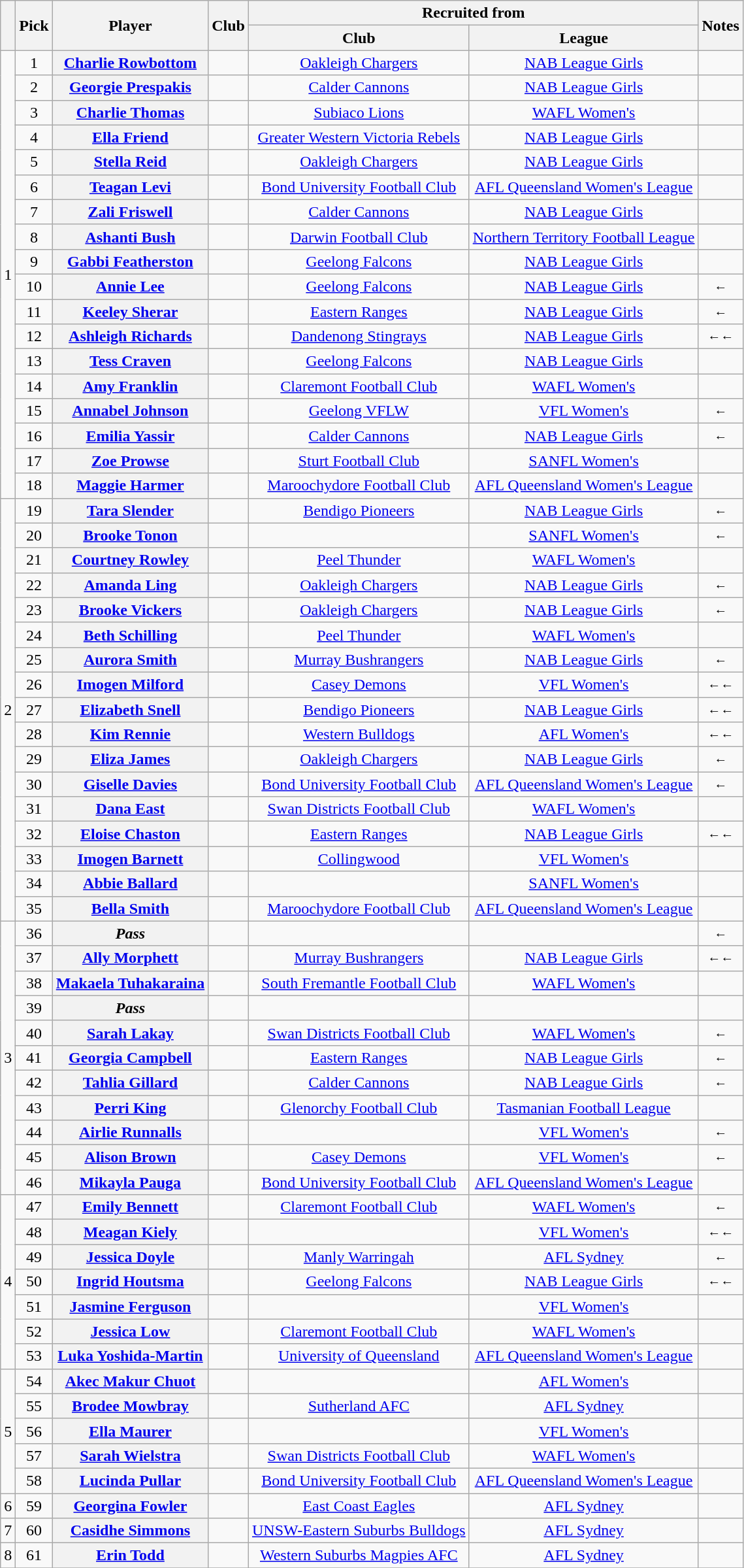<table class="wikitable sortable plainrowheaders" style="text-align:center;">
<tr>
<th scope="col" rowspan=2></th>
<th scope="col" rowspan=2>Pick</th>
<th scope="col" rowspan=2>Player</th>
<th scope="col" rowspan=2>Club</th>
<th scope="col" colspan=2>Recruited from</th>
<th scope="col" class="unsortable" rowspan=2>Notes</th>
</tr>
<tr>
<th scope="col">Club</th>
<th scope="col">League</th>
</tr>
<tr>
<td rowspan=18>1</td>
<td>1</td>
<th scope="row"><a href='#'>Charlie Rowbottom</a></th>
<td></td>
<td><a href='#'>Oakleigh Chargers</a></td>
<td><a href='#'>NAB League Girls</a></td>
<td></td>
</tr>
<tr>
<td>2</td>
<th scope="row"><a href='#'>Georgie Prespakis</a></th>
<td></td>
<td><a href='#'>Calder Cannons</a></td>
<td><a href='#'>NAB League Girls</a></td>
<td></td>
</tr>
<tr>
<td>3</td>
<th scope="row"><a href='#'>Charlie Thomas</a></th>
<td></td>
<td><a href='#'>Subiaco Lions</a></td>
<td><a href='#'>WAFL Women's</a></td>
<td></td>
</tr>
<tr>
<td>4</td>
<th scope="row"><a href='#'>Ella Friend</a></th>
<td></td>
<td><a href='#'>Greater Western Victoria Rebels</a></td>
<td><a href='#'>NAB League Girls</a></td>
<td></td>
</tr>
<tr>
<td>5</td>
<th scope="row"><a href='#'>Stella Reid</a></th>
<td></td>
<td><a href='#'>Oakleigh Chargers</a></td>
<td><a href='#'>NAB League Girls</a></td>
<td></td>
</tr>
<tr>
<td>6</td>
<th scope="row"><a href='#'>Teagan Levi</a></th>
<td></td>
<td><a href='#'>Bond University Football Club</a></td>
<td><a href='#'>AFL Queensland Women's League</a></td>
<td></td>
</tr>
<tr>
<td>7</td>
<th scope="row"><a href='#'>Zali Friswell</a></th>
<td></td>
<td><a href='#'>Calder Cannons</a></td>
<td><a href='#'>NAB League Girls</a></td>
<td></td>
</tr>
<tr>
<td>8</td>
<th scope="row"><a href='#'>Ashanti Bush</a></th>
<td></td>
<td><a href='#'>Darwin Football Club</a></td>
<td><a href='#'>Northern Territory Football League</a></td>
<td></td>
</tr>
<tr>
<td>9</td>
<th scope="row"><a href='#'>Gabbi Featherston</a></th>
<td></td>
<td><a href='#'>Geelong Falcons</a></td>
<td><a href='#'>NAB League Girls</a></td>
<td></td>
</tr>
<tr>
<td>10</td>
<th scope="row"><a href='#'>Annie Lee</a></th>
<td></td>
<td><a href='#'>Geelong Falcons</a></td>
<td><a href='#'>NAB League Girls</a></td>
<td><small>←</small></td>
</tr>
<tr>
<td>11</td>
<th scope="row"><a href='#'>Keeley Sherar</a></th>
<td></td>
<td><a href='#'>Eastern Ranges</a></td>
<td><a href='#'>NAB League Girls</a></td>
<td><small>←</small></td>
</tr>
<tr>
<td>12</td>
<th scope="row"><a href='#'>Ashleigh Richards</a></th>
<td></td>
<td><a href='#'>Dandenong Stingrays</a></td>
<td><a href='#'>NAB League Girls</a></td>
<td><small>←←</small></td>
</tr>
<tr>
<td>13</td>
<th scope="row"><a href='#'>Tess Craven</a></th>
<td></td>
<td><a href='#'>Geelong Falcons</a></td>
<td><a href='#'>NAB League Girls</a></td>
<td></td>
</tr>
<tr>
<td>14</td>
<th scope="row"><a href='#'>Amy Franklin</a></th>
<td></td>
<td><a href='#'>Claremont Football Club</a></td>
<td><a href='#'>WAFL Women's</a></td>
<td></td>
</tr>
<tr>
<td>15</td>
<th scope="row"><a href='#'>Annabel Johnson</a></th>
<td></td>
<td><a href='#'>Geelong VFLW</a></td>
<td><a href='#'>VFL Women's</a></td>
<td><small>←</small></td>
</tr>
<tr>
<td>16</td>
<th scope="row"><a href='#'>Emilia Yassir</a></th>
<td></td>
<td><a href='#'>Calder Cannons</a></td>
<td><a href='#'>NAB League Girls</a></td>
<td><small>←</small></td>
</tr>
<tr>
<td>17</td>
<th scope="row"><a href='#'>Zoe Prowse</a></th>
<td></td>
<td><a href='#'>Sturt Football Club</a></td>
<td><a href='#'>SANFL Women's</a></td>
<td></td>
</tr>
<tr>
<td>18</td>
<th scope="row"><a href='#'>Maggie Harmer</a></th>
<td></td>
<td><a href='#'>Maroochydore Football Club</a></td>
<td><a href='#'>AFL Queensland Women's League</a></td>
<td></td>
</tr>
<tr>
<td rowspan=17>2</td>
<td>19</td>
<th scope="row"><a href='#'>Tara Slender</a></th>
<td></td>
<td><a href='#'>Bendigo Pioneers</a></td>
<td><a href='#'>NAB League Girls</a></td>
<td><small>←</small></td>
</tr>
<tr>
<td>20</td>
<th scope="row"><a href='#'>Brooke Tonon</a></th>
<td></td>
<td></td>
<td><a href='#'>SANFL Women's</a></td>
<td><small>←</small></td>
</tr>
<tr>
<td>21</td>
<th scope="row"><a href='#'>Courtney Rowley</a></th>
<td></td>
<td><a href='#'>Peel Thunder</a></td>
<td><a href='#'>WAFL Women's</a></td>
<td></td>
</tr>
<tr>
<td>22</td>
<th scope="row"><a href='#'>Amanda Ling</a></th>
<td></td>
<td><a href='#'>Oakleigh Chargers</a></td>
<td><a href='#'>NAB League Girls</a></td>
<td><small>←</small></td>
</tr>
<tr>
<td>23</td>
<th scope="row"><a href='#'>Brooke Vickers</a></th>
<td></td>
<td><a href='#'>Oakleigh Chargers</a></td>
<td><a href='#'>NAB League Girls</a></td>
<td><small>←</small></td>
</tr>
<tr>
<td>24</td>
<th scope="row"><a href='#'>Beth Schilling</a></th>
<td></td>
<td><a href='#'>Peel Thunder</a></td>
<td><a href='#'>WAFL Women's</a></td>
<td></td>
</tr>
<tr>
<td>25</td>
<th scope="row"><a href='#'>Aurora Smith</a></th>
<td></td>
<td><a href='#'>Murray Bushrangers</a></td>
<td><a href='#'>NAB League Girls</a></td>
<td><small>←</small></td>
</tr>
<tr>
<td>26</td>
<th scope="row"><a href='#'>Imogen Milford</a></th>
<td></td>
<td><a href='#'>Casey Demons</a></td>
<td><a href='#'>VFL Women's</a></td>
<td><small>←←</small></td>
</tr>
<tr>
<td>27</td>
<th scope="row"><a href='#'>Elizabeth Snell</a></th>
<td></td>
<td><a href='#'>Bendigo Pioneers</a></td>
<td><a href='#'>NAB League Girls</a></td>
<td><small>←←</small></td>
</tr>
<tr>
<td>28</td>
<th scope="row"><a href='#'>Kim Rennie</a></th>
<td></td>
<td><a href='#'>Western Bulldogs</a></td>
<td><a href='#'>AFL Women's</a></td>
<td><small>←←</small></td>
</tr>
<tr>
<td>29</td>
<th scope="row"><a href='#'>Eliza James</a></th>
<td></td>
<td><a href='#'>Oakleigh Chargers</a></td>
<td><a href='#'>NAB League Girls</a></td>
<td><small>←</small></td>
</tr>
<tr>
<td>30</td>
<th scope="row"><a href='#'>Giselle Davies</a></th>
<td></td>
<td><a href='#'>Bond University Football Club</a></td>
<td><a href='#'>AFL Queensland Women's League</a></td>
<td><small>←</small></td>
</tr>
<tr>
<td>31</td>
<th scope="row"><a href='#'>Dana East</a></th>
<td></td>
<td><a href='#'>Swan Districts Football Club</a></td>
<td><a href='#'>WAFL Women's</a></td>
<td></td>
</tr>
<tr>
<td>32</td>
<th scope="row"><a href='#'>Eloise Chaston</a></th>
<td></td>
<td><a href='#'>Eastern Ranges</a></td>
<td><a href='#'>NAB League Girls</a></td>
<td><small>←←</small></td>
</tr>
<tr>
<td>33</td>
<th scope="row"><a href='#'>Imogen Barnett</a></th>
<td></td>
<td><a href='#'>Collingwood</a></td>
<td><a href='#'>VFL Women's</a></td>
<td></td>
</tr>
<tr>
<td>34</td>
<th scope="row"><a href='#'>Abbie Ballard</a></th>
<td></td>
<td></td>
<td><a href='#'>SANFL Women's</a></td>
<td></td>
</tr>
<tr>
<td>35</td>
<th scope="row"><a href='#'>Bella Smith</a></th>
<td></td>
<td><a href='#'>Maroochydore Football Club</a></td>
<td><a href='#'>AFL Queensland Women's League</a></td>
<td></td>
</tr>
<tr>
<td rowspan=11>3</td>
<td>36</td>
<th scope="row"><em>Pass</em></th>
<td></td>
<td></td>
<td></td>
<td><small>←</small></td>
</tr>
<tr>
<td>37</td>
<th scope="row"><a href='#'>Ally Morphett</a></th>
<td></td>
<td><a href='#'>Murray Bushrangers</a></td>
<td><a href='#'>NAB League Girls</a></td>
<td><small>←←</small></td>
</tr>
<tr>
<td>38</td>
<th scope="row"><a href='#'>Makaela Tuhakaraina</a></th>
<td></td>
<td><a href='#'>South Fremantle Football Club</a></td>
<td><a href='#'>WAFL Women's</a></td>
<td><small></small></td>
</tr>
<tr>
<td>39</td>
<th scope="row"><em>Pass</em></th>
<td></td>
<td></td>
<td></td>
<td></td>
</tr>
<tr>
<td>40</td>
<th scope="row"><a href='#'>Sarah Lakay</a></th>
<td></td>
<td><a href='#'>Swan Districts Football Club</a></td>
<td><a href='#'>WAFL Women's</a></td>
<td><small>←</small></td>
</tr>
<tr>
<td>41</td>
<th scope="row"><a href='#'>Georgia Campbell</a></th>
<td></td>
<td><a href='#'>Eastern Ranges</a></td>
<td><a href='#'>NAB League Girls</a></td>
<td><small>←</small></td>
</tr>
<tr>
<td>42</td>
<th scope="row"><a href='#'>Tahlia Gillard</a></th>
<td></td>
<td><a href='#'>Calder Cannons</a></td>
<td><a href='#'>NAB League Girls</a></td>
<td><small>←</small></td>
</tr>
<tr>
<td>43</td>
<th scope="row"><a href='#'>Perri King</a></th>
<td></td>
<td><a href='#'>Glenorchy Football Club</a></td>
<td><a href='#'>Tasmanian Football League</a></td>
<td></td>
</tr>
<tr>
<td>44</td>
<th scope="row"><a href='#'>Airlie Runnalls</a></th>
<td></td>
<td></td>
<td><a href='#'>VFL Women's</a></td>
<td><small>←</small></td>
</tr>
<tr>
<td>45</td>
<th scope="row"><a href='#'>Alison Brown</a></th>
<td></td>
<td><a href='#'>Casey Demons</a></td>
<td><a href='#'>VFL Women's</a></td>
<td><small>←</small></td>
</tr>
<tr>
<td>46</td>
<th scope="row"><a href='#'>Mikayla Pauga</a></th>
<td></td>
<td><a href='#'>Bond University Football Club</a></td>
<td><a href='#'>AFL Queensland Women's League</a></td>
<td></td>
</tr>
<tr>
<td rowspan=7>4</td>
<td>47</td>
<th scope="row"><a href='#'>Emily Bennett</a></th>
<td></td>
<td><a href='#'>Claremont Football Club</a></td>
<td><a href='#'>WAFL Women's</a></td>
<td><small>←</small></td>
</tr>
<tr>
<td>48</td>
<th scope="row"><a href='#'>Meagan Kiely</a></th>
<td></td>
<td></td>
<td><a href='#'>VFL Women's</a></td>
<td><small>←←</small></td>
</tr>
<tr>
<td>49</td>
<th scope="row"><a href='#'>Jessica Doyle</a></th>
<td></td>
<td><a href='#'>Manly Warringah</a></td>
<td><a href='#'>AFL Sydney</a></td>
<td><small>←</small></td>
</tr>
<tr>
<td>50</td>
<th scope="row"><a href='#'>Ingrid Houtsma</a></th>
<td></td>
<td><a href='#'>Geelong Falcons</a></td>
<td><a href='#'>NAB League Girls</a></td>
<td><small>←←</small></td>
</tr>
<tr>
<td>51</td>
<th scope="row"><a href='#'>Jasmine Ferguson</a></th>
<td></td>
<td></td>
<td><a href='#'>VFL Women's</a></td>
<td></td>
</tr>
<tr>
<td>52</td>
<th scope="row"><a href='#'>Jessica Low</a></th>
<td></td>
<td><a href='#'>Claremont Football Club</a></td>
<td><a href='#'>WAFL Women's</a></td>
<td></td>
</tr>
<tr>
<td>53</td>
<th scope="row"><a href='#'>Luka Yoshida-Martin</a></th>
<td></td>
<td><a href='#'>University of Queensland</a></td>
<td><a href='#'>AFL Queensland Women's League</a></td>
<td></td>
</tr>
<tr>
<td rowspan=5>5</td>
<td>54</td>
<th scope="row"><a href='#'>Akec Makur Chuot</a></th>
<td></td>
<td></td>
<td><a href='#'>AFL Women's</a></td>
<td></td>
</tr>
<tr>
<td>55</td>
<th scope="row"><a href='#'>Brodee Mowbray</a></th>
<td></td>
<td><a href='#'>Sutherland AFC</a></td>
<td><a href='#'>AFL Sydney</a></td>
<td></td>
</tr>
<tr>
<td>56</td>
<th scope="row"><a href='#'>Ella Maurer</a></th>
<td></td>
<td></td>
<td><a href='#'>VFL Women's</a></td>
<td></td>
</tr>
<tr>
<td>57</td>
<th scope="row"><a href='#'>Sarah Wielstra</a></th>
<td></td>
<td><a href='#'>Swan Districts Football Club</a></td>
<td><a href='#'>WAFL Women's</a></td>
<td></td>
</tr>
<tr>
<td>58</td>
<th scope="row"><a href='#'>Lucinda Pullar</a></th>
<td></td>
<td><a href='#'>Bond University Football Club</a></td>
<td><a href='#'>AFL Queensland Women's League</a></td>
<td></td>
</tr>
<tr>
<td>6</td>
<td>59</td>
<th scope="row"><a href='#'>Georgina Fowler</a></th>
<td></td>
<td><a href='#'>East Coast Eagles</a></td>
<td><a href='#'>AFL Sydney</a></td>
<td></td>
</tr>
<tr>
<td>7</td>
<td>60</td>
<th scope="row"><a href='#'>Casidhe Simmons</a></th>
<td></td>
<td><a href='#'>UNSW-Eastern Suburbs Bulldogs</a></td>
<td><a href='#'>AFL Sydney</a></td>
<td></td>
</tr>
<tr>
<td>8</td>
<td>61</td>
<th scope="row"><a href='#'>Erin Todd</a></th>
<td></td>
<td><a href='#'>Western Suburbs Magpies AFC</a></td>
<td><a href='#'>AFL Sydney</a></td>
<td></td>
</tr>
<tr>
</tr>
</table>
